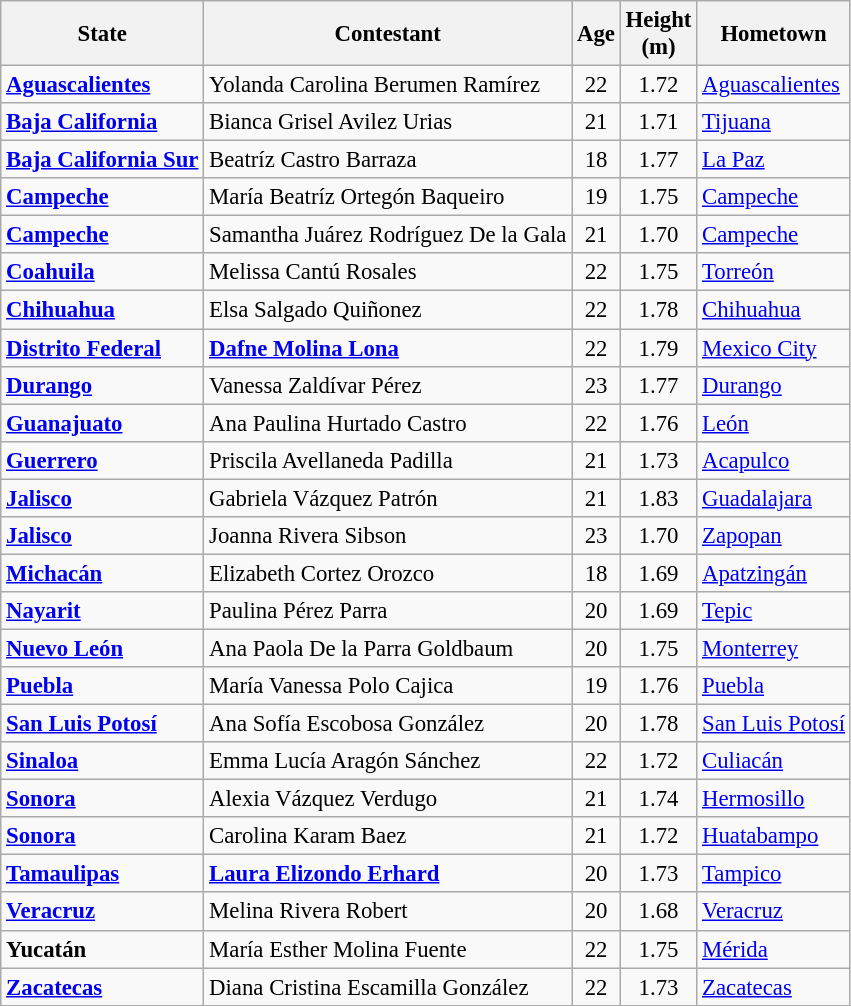<table class="wikitable sortable" style="font-size:95%;">
<tr>
<th>State</th>
<th>Contestant</th>
<th>Age</th>
<th>Height<br> (m)</th>
<th>Hometown</th>
</tr>
<tr>
<td><strong> <a href='#'>Aguascalientes</a></strong></td>
<td>Yolanda Carolina Berumen Ramírez</td>
<td align="center">22</td>
<td align="center">1.72</td>
<td><a href='#'>Aguascalientes</a></td>
</tr>
<tr>
<td><strong> <a href='#'>Baja California</a></strong></td>
<td>Bianca Grisel Avilez Urias</td>
<td align="center">21</td>
<td align="center">1.71</td>
<td><a href='#'>Tijuana</a></td>
</tr>
<tr>
<td><strong> <a href='#'>Baja California Sur</a></strong></td>
<td>Beatríz Castro Barraza</td>
<td align="center">18</td>
<td align="center">1.77</td>
<td><a href='#'>La Paz</a></td>
</tr>
<tr>
<td><strong> <a href='#'>Campeche</a></strong></td>
<td>María Beatríz Ortegón Baqueiro</td>
<td align="center">19</td>
<td align="center">1.75</td>
<td><a href='#'>Campeche</a></td>
</tr>
<tr>
<td><strong> <a href='#'>Campeche</a></strong></td>
<td>Samantha Juárez Rodríguez De la Gala</td>
<td align="center">21</td>
<td align="center">1.70</td>
<td><a href='#'>Campeche</a></td>
</tr>
<tr>
<td><strong> <a href='#'>Coahuila</a></strong></td>
<td>Melissa Cantú Rosales</td>
<td align="center">22</td>
<td align="center">1.75</td>
<td><a href='#'>Torreón</a></td>
</tr>
<tr>
<td><strong> <a href='#'>Chihuahua</a></strong></td>
<td>Elsa Salgado Quiñonez</td>
<td align="center">22</td>
<td align="center">1.78</td>
<td><a href='#'>Chihuahua</a></td>
</tr>
<tr>
<td><strong> <a href='#'>Distrito Federal</a></strong></td>
<td><strong><a href='#'>Dafne Molina Lona</a></strong></td>
<td align="center">22</td>
<td align="center">1.79</td>
<td><a href='#'>Mexico City</a></td>
</tr>
<tr>
<td><strong> <a href='#'>Durango</a></strong></td>
<td>Vanessa Zaldívar Pérez</td>
<td align="center">23</td>
<td align="center">1.77</td>
<td><a href='#'>Durango</a></td>
</tr>
<tr>
<td><strong> <a href='#'>Guanajuato</a></strong></td>
<td>Ana Paulina Hurtado Castro</td>
<td align="center">22</td>
<td align="center">1.76</td>
<td><a href='#'>León</a></td>
</tr>
<tr>
<td><strong> <a href='#'>Guerrero</a></strong></td>
<td>Priscila Avellaneda Padilla</td>
<td align="center">21</td>
<td align="center">1.73</td>
<td><a href='#'>Acapulco</a></td>
</tr>
<tr>
<td><strong> <a href='#'>Jalisco</a></strong></td>
<td>Gabriela Vázquez Patrón</td>
<td align="center">21</td>
<td align="center">1.83</td>
<td><a href='#'>Guadalajara</a></td>
</tr>
<tr>
<td><strong> <a href='#'>Jalisco</a></strong></td>
<td>Joanna Rivera Sibson</td>
<td align="center">23</td>
<td align="center">1.70</td>
<td><a href='#'>Zapopan</a></td>
</tr>
<tr>
<td><strong> <a href='#'>Michacán</a></strong></td>
<td>Elizabeth Cortez Orozco</td>
<td align="center">18</td>
<td align="center">1.69</td>
<td><a href='#'>Apatzingán</a></td>
</tr>
<tr>
<td><strong> <a href='#'>Nayarit</a></strong></td>
<td>Paulina Pérez Parra</td>
<td align="center">20</td>
<td align="center">1.69</td>
<td><a href='#'>Tepic</a></td>
</tr>
<tr>
<td><strong> <a href='#'>Nuevo León</a></strong></td>
<td>Ana Paola De la Parra Goldbaum</td>
<td align="center">20</td>
<td align="center">1.75</td>
<td><a href='#'>Monterrey</a></td>
</tr>
<tr>
<td><strong> <a href='#'>Puebla</a></strong></td>
<td>María Vanessa Polo Cajica</td>
<td align="center">19</td>
<td align="center">1.76</td>
<td><a href='#'>Puebla</a></td>
</tr>
<tr>
<td><strong> <a href='#'>San Luis Potosí</a></strong></td>
<td>Ana Sofía Escobosa González</td>
<td align="center">20</td>
<td align="center">1.78</td>
<td><a href='#'>San Luis Potosí</a></td>
</tr>
<tr>
<td><strong> <a href='#'>Sinaloa</a></strong></td>
<td>Emma Lucía Aragón Sánchez</td>
<td align="center">22</td>
<td align="center">1.72</td>
<td><a href='#'>Culiacán</a></td>
</tr>
<tr>
<td><strong> <a href='#'>Sonora</a></strong></td>
<td>Alexia Vázquez Verdugo</td>
<td align="center">21</td>
<td align="center">1.74</td>
<td><a href='#'>Hermosillo</a></td>
</tr>
<tr>
<td><strong> <a href='#'>Sonora</a></strong></td>
<td>Carolina Karam Baez</td>
<td align="center">21</td>
<td align="center">1.72</td>
<td><a href='#'>Huatabampo</a></td>
</tr>
<tr>
<td><strong> <a href='#'>Tamaulipas</a></strong></td>
<td><strong><a href='#'>Laura Elizondo Erhard</a></strong></td>
<td align="center">20</td>
<td align="center">1.73</td>
<td><a href='#'>Tampico</a></td>
</tr>
<tr>
<td><strong> <a href='#'>Veracruz</a></strong></td>
<td>Melina Rivera Robert</td>
<td align="center">20</td>
<td align="center">1.68</td>
<td><a href='#'>Veracruz</a></td>
</tr>
<tr>
<td><strong> Yucatán</strong></td>
<td>María Esther Molina Fuente</td>
<td align="center">22</td>
<td align="center">1.75</td>
<td><a href='#'>Mérida</a></td>
</tr>
<tr>
<td><strong> <a href='#'>Zacatecas</a></strong></td>
<td>Diana Cristina Escamilla González</td>
<td align="center">22</td>
<td align="center">1.73</td>
<td><a href='#'>Zacatecas</a></td>
</tr>
</table>
